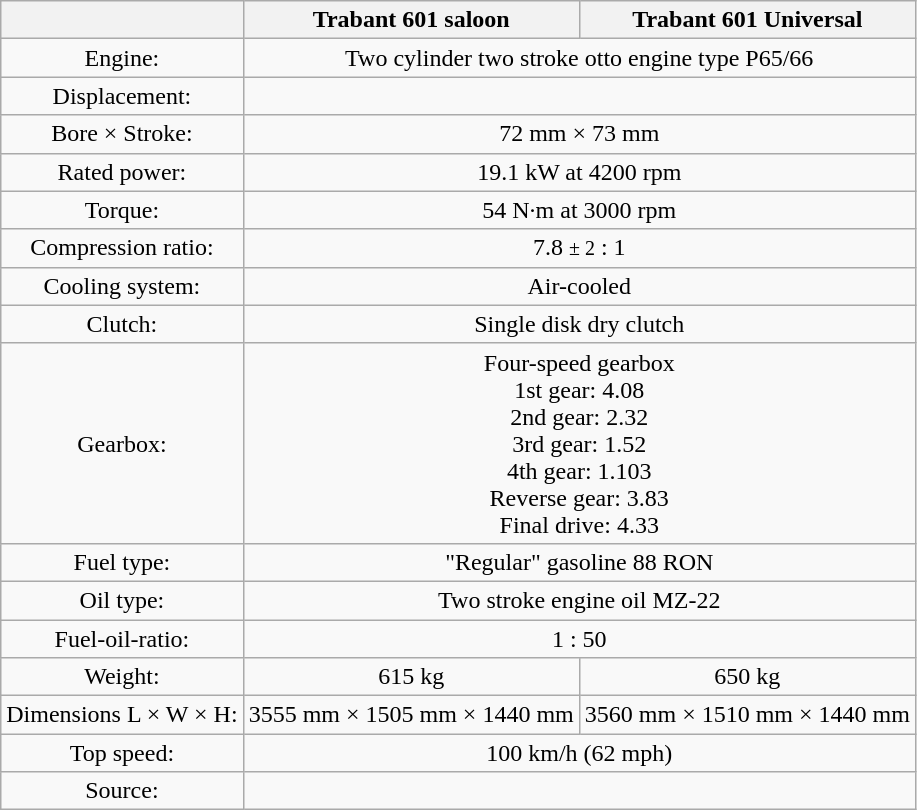<table class="wikitable" style="text-align:center">
<tr>
<th></th>
<th>Trabant 601 saloon</th>
<th>Trabant 601 Universal</th>
</tr>
<tr>
<td>Engine:</td>
<td colspan="2">Two cylinder two stroke otto engine type P65/66</td>
</tr>
<tr>
<td>Displacement:</td>
<td colspan="2"></td>
</tr>
<tr>
<td>Bore × Stroke:</td>
<td colspan="2">72 mm × 73 mm</td>
</tr>
<tr>
<td>Rated power:</td>
<td colspan="2">19.1 kW at 4200 rpm</td>
</tr>
<tr>
<td>Torque:</td>
<td colspan="2">54 N·m at 3000 rpm</td>
</tr>
<tr>
<td>Compression ratio:</td>
<td colspan="2">7.8 <small>± 2</small> : 1</td>
</tr>
<tr>
<td>Cooling system:</td>
<td colspan="2">Air-cooled</td>
</tr>
<tr>
<td>Clutch:</td>
<td colspan="2">Single disk dry clutch</td>
</tr>
<tr>
<td>Gearbox:</td>
<td colspan="2">Four-speed gearbox<br>1st gear: 4.08<br>2nd gear: 2.32<br>3rd gear: 1.52<br>4th gear: 1.103<br>Reverse gear: 3.83<br>Final drive: 4.33</td>
</tr>
<tr>
<td>Fuel type:</td>
<td colspan="2">"Regular" gasoline 88 RON</td>
</tr>
<tr>
<td>Oil type:</td>
<td colspan="2">Two stroke engine oil MZ-22</td>
</tr>
<tr>
<td>Fuel-oil-ratio:</td>
<td colspan="2">1 : 50</td>
</tr>
<tr>
<td>Weight:</td>
<td>615 kg</td>
<td>650 kg</td>
</tr>
<tr>
<td>Dimensions L × W × H:</td>
<td>3555 mm × 1505 mm × 1440 mm</td>
<td>3560 mm × 1510 mm × 1440 mm</td>
</tr>
<tr>
<td>Top speed:</td>
<td colspan="2">100 km/h (62 mph)</td>
</tr>
<tr>
<td>Source:</td>
<td colspan="2"></td>
</tr>
</table>
